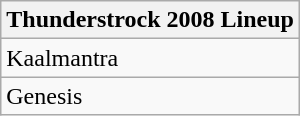<table class="wikitable">
<tr>
<th>Thunderstrock 2008 Lineup</th>
</tr>
<tr>
<td>Kaalmantra</td>
</tr>
<tr>
<td>Genesis</td>
</tr>
</table>
